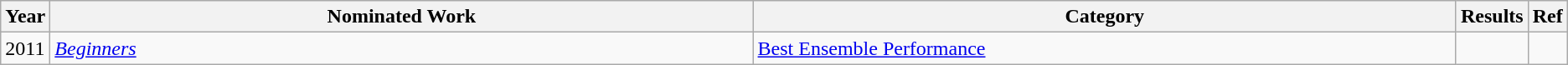<table class="wikitable">
<tr>
<th scope="col" style="width:1em;">Year</th>
<th scope="col" style="width:35em;">Nominated Work</th>
<th scope="col" style="width:35em;">Category</th>
<th scope="col" style="width:1em;">Results</th>
<th scope="col" style="width:1em;">Ref</th>
</tr>
<tr>
<td>2011</td>
<td><em><a href='#'>Beginners</a></em></td>
<td><a href='#'>Best Ensemble Performance</a></td>
<td></td>
<td></td>
</tr>
</table>
